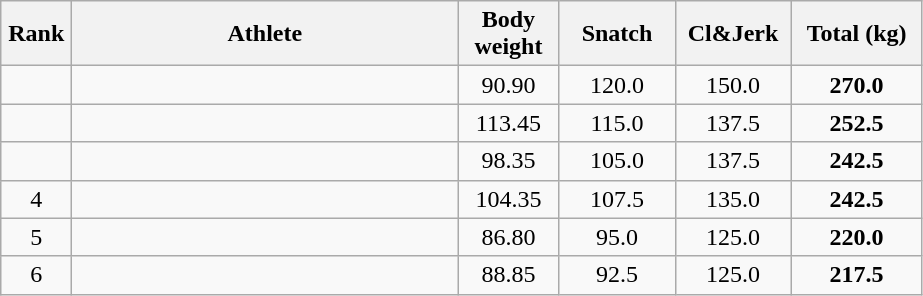<table class = "wikitable" style="text-align:center;">
<tr>
<th width=40>Rank</th>
<th width=250>Athlete</th>
<th width=60>Body weight</th>
<th width=70>Snatch</th>
<th width=70>Cl&Jerk</th>
<th width=80>Total (kg)</th>
</tr>
<tr>
<td></td>
<td align=left></td>
<td>90.90</td>
<td>120.0</td>
<td>150.0</td>
<td><strong>270.0</strong></td>
</tr>
<tr>
<td></td>
<td align=left></td>
<td>113.45</td>
<td>115.0</td>
<td>137.5</td>
<td><strong>252.5</strong></td>
</tr>
<tr>
<td></td>
<td align=left></td>
<td>98.35</td>
<td>105.0</td>
<td>137.5</td>
<td><strong>242.5</strong></td>
</tr>
<tr>
<td>4</td>
<td align=left></td>
<td>104.35</td>
<td>107.5</td>
<td>135.0</td>
<td><strong>242.5</strong></td>
</tr>
<tr>
<td>5</td>
<td align=left></td>
<td>86.80</td>
<td>95.0</td>
<td>125.0</td>
<td><strong>220.0</strong></td>
</tr>
<tr>
<td>6</td>
<td align=left></td>
<td>88.85</td>
<td>92.5</td>
<td>125.0</td>
<td><strong>217.5</strong></td>
</tr>
</table>
